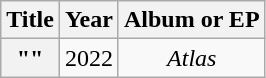<table class="wikitable plainrowheaders" style="text-align:center;">
<tr>
<th scope="col">Title</th>
<th scope="col">Year</th>
<th scope="col">Album or EP</th>
</tr>
<tr>
<th scope="row">""<br></th>
<td>2022</td>
<td><em>Atlas</em></td>
</tr>
</table>
